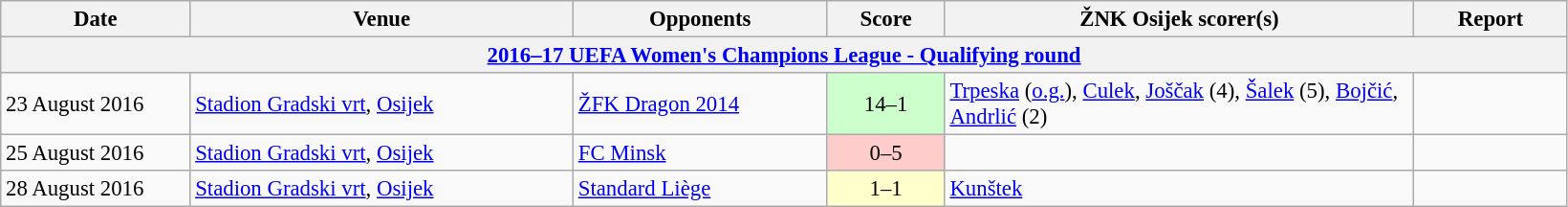<table class="wikitable" style="font-size:95%;">
<tr>
<th width=125>Date</th>
<th width=260>Venue</th>
<th width=170>Opponents</th>
<th width= 75>Score</th>
<th width=320>ŽNK Osijek scorer(s)</th>
<th width=100>Report</th>
</tr>
<tr>
<th colspan=7><a href='#'>2016–17 UEFA Women's Champions League - Qualifying round</a></th>
</tr>
<tr>
<td>23 August 2016</td>
<td><a href='#'>Stadion Gradski vrt</a>, <a href='#'>Osijek</a></td>
<td> <a href='#'>ŽFK Dragon 2014</a></td>
<td align=center bgcolor=#CCFFCC>14–1</td>
<td><a href='#'>Trpeska</a> (<a href='#'>o.g.</a>), <a href='#'>Culek</a>, <a href='#'>Joščak</a> (4), <a href='#'>Šalek</a> (5), <a href='#'>Bojčić</a>, <a href='#'>Andrlić</a> (2)</td>
<td></td>
</tr>
<tr>
<td>25 August 2016</td>
<td><a href='#'>Stadion Gradski vrt</a>, <a href='#'>Osijek</a></td>
<td> <a href='#'>FC Minsk</a></td>
<td align=center bgcolor=#FFCCCC>0–5</td>
<td></td>
<td></td>
</tr>
<tr>
<td>28 August 2016</td>
<td><a href='#'>Stadion Gradski vrt</a>, <a href='#'>Osijek</a></td>
<td> <a href='#'>Standard Liège</a></td>
<td align=center bgcolor=#FFFFCC>1–1</td>
<td><a href='#'>Kunštek</a></td>
<td></td>
</tr>
</table>
